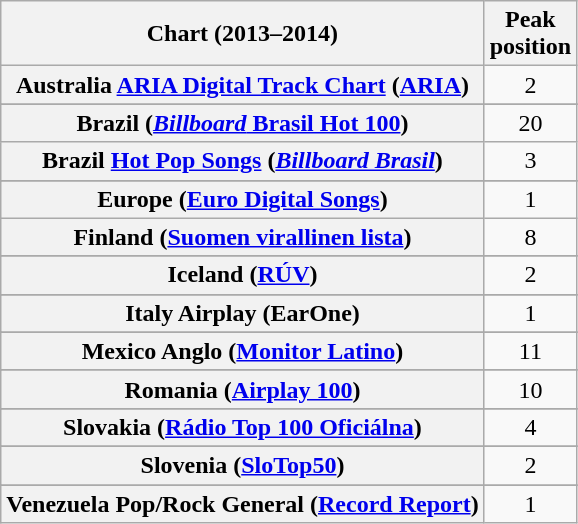<table class="wikitable sortable plainrowheaders" style="text-align:center">
<tr>
<th scope="col">Chart (2013–2014)</th>
<th scope="col">Peak<br>position</th>
</tr>
<tr>
<th scope="row">Australia <a href='#'>ARIA Digital Track Chart</a> (<a href='#'>ARIA</a>)</th>
<td style="text-align:center;">2</td>
</tr>
<tr>
</tr>
<tr>
</tr>
<tr>
</tr>
<tr>
<th scope="row">Brazil (<a href='#'><em>Billboard</em> Brasil Hot 100</a>)</th>
<td style="text-align:center;">20</td>
</tr>
<tr>
<th scope="row">Brazil <a href='#'>Hot Pop Songs</a> (<em><a href='#'>Billboard Brasil</a></em>)</th>
<td style="text-align:center;">3</td>
</tr>
<tr>
</tr>
<tr>
</tr>
<tr>
</tr>
<tr>
</tr>
<tr>
</tr>
<tr>
</tr>
<tr>
</tr>
<tr>
</tr>
<tr>
<th scope="row">Europe (<a href='#'>Euro Digital Songs</a>)</th>
<td style="text-align:center;">1</td>
</tr>
<tr>
<th scope="row">Finland (<a href='#'>Suomen virallinen lista</a>)</th>
<td style="text-align:center;">8</td>
</tr>
<tr>
</tr>
<tr>
</tr>
<tr>
</tr>
<tr>
</tr>
<tr>
<th scope="row">Iceland (<a href='#'>RÚV</a>)</th>
<td style="text-align:center;">2</td>
</tr>
<tr>
</tr>
<tr>
</tr>
<tr>
</tr>
<tr>
<th scope="row">Italy Airplay (EarOne)</th>
<td>1</td>
</tr>
<tr>
</tr>
<tr>
<th scope="row">Mexico Anglo (<a href='#'>Monitor Latino</a>)</th>
<td style="text-align:center;">11</td>
</tr>
<tr>
</tr>
<tr>
</tr>
<tr>
</tr>
<tr>
</tr>
<tr>
</tr>
<tr>
<th scope="row">Romania (<a href='#'>Airplay 100</a>)</th>
<td style="text-align:center;">10</td>
</tr>
<tr>
</tr>
<tr>
<th scope="row">Slovakia (<a href='#'>Rádio Top 100 Oficiálna</a>)</th>
<td style="text-align:center;">4</td>
</tr>
<tr>
</tr>
<tr>
<th scope="row">Slovenia (<a href='#'>SloTop50</a>)</th>
<td align=center>2</td>
</tr>
<tr>
</tr>
<tr>
</tr>
<tr>
</tr>
<tr>
</tr>
<tr>
</tr>
<tr>
</tr>
<tr>
</tr>
<tr>
</tr>
<tr>
</tr>
<tr>
</tr>
<tr>
</tr>
<tr>
</tr>
<tr>
</tr>
<tr>
</tr>
<tr>
<th scope="row">Venezuela Pop/Rock General (<a href='#'>Record Report</a>)</th>
<td style="text-align:center;">1</td>
</tr>
</table>
